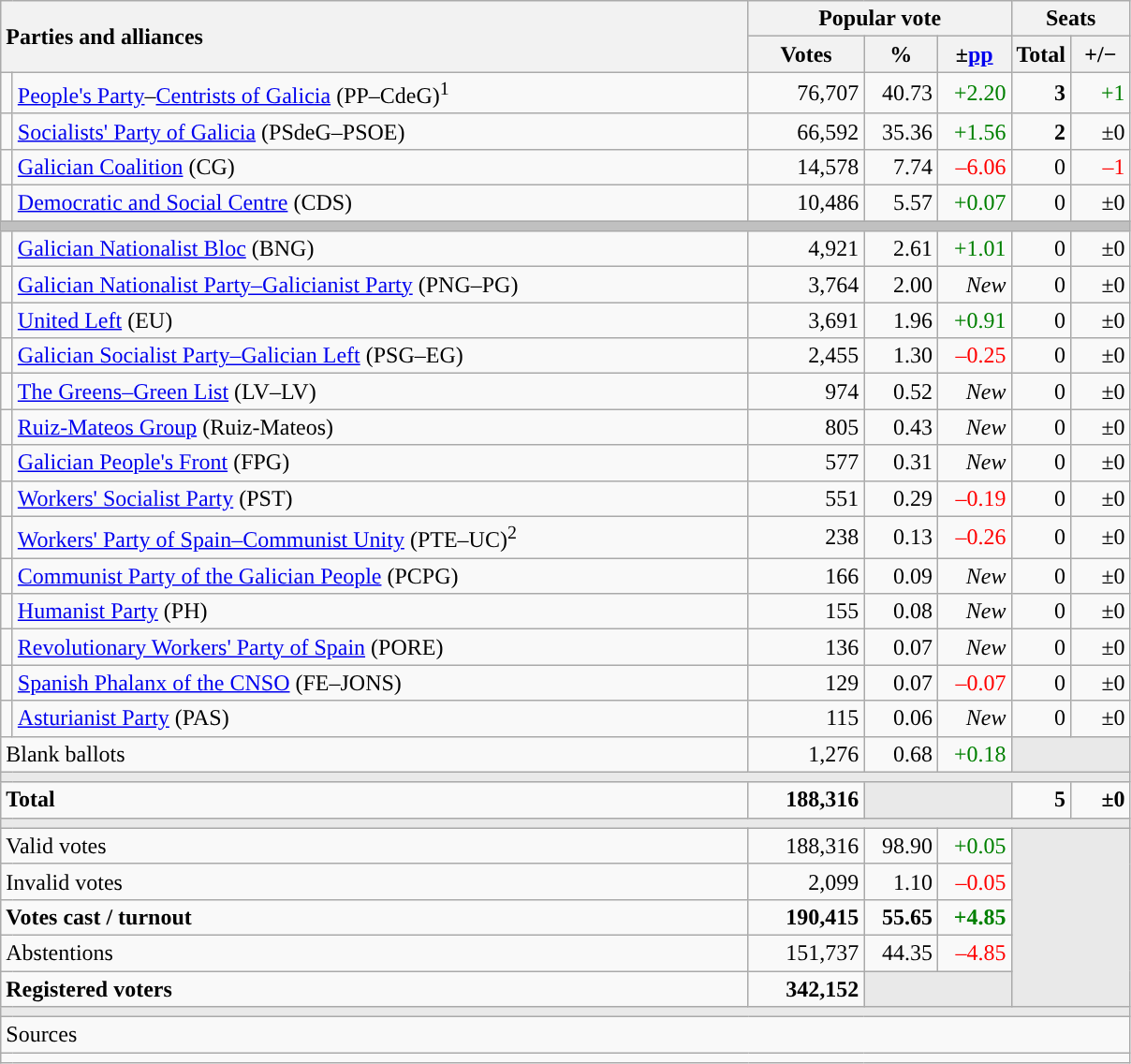<table class="wikitable" style="text-align:right;">
<tr>
<th style="text-align:left;" rowspan="2" colspan="2" width="525">Parties and alliances</th>
<th colspan="3">Popular vote</th>
<th colspan="2">Seats</th>
</tr>
<tr>
<th width="75">Votes</th>
<th width="45">%</th>
<th width="45">±<a href='#'>pp</a></th>
<th width="35">Total</th>
<th width="35">+/−</th>
</tr>
<tr>
<td width="1" style="color:inherit;background:"></td>
<td align="left"><a href='#'>People's Party</a>–<a href='#'>Centrists of Galicia</a> (PP–CdeG)<sup>1</sup></td>
<td>76,707</td>
<td>40.73</td>
<td style="color:green;">+2.20</td>
<td><strong>3</strong></td>
<td style="color:green;">+1</td>
</tr>
<tr>
<td style="color:inherit;background:"></td>
<td align="left"><a href='#'>Socialists' Party of Galicia</a> (PSdeG–PSOE)</td>
<td>66,592</td>
<td>35.36</td>
<td style="color:green;">+1.56</td>
<td><strong>2</strong></td>
<td>±0</td>
</tr>
<tr>
<td style="color:inherit;background:"></td>
<td align="left"><a href='#'>Galician Coalition</a> (CG)</td>
<td>14,578</td>
<td>7.74</td>
<td style="color:red;">–6.06</td>
<td>0</td>
<td style="color:red;">–1</td>
</tr>
<tr>
<td style="color:inherit;background:"></td>
<td align="left"><a href='#'>Democratic and Social Centre</a> (CDS)</td>
<td>10,486</td>
<td>5.57</td>
<td style="color:green;">+0.07</td>
<td>0</td>
<td>±0</td>
</tr>
<tr>
<td colspan="7" bgcolor="#C0C0C0"></td>
</tr>
<tr>
<td style="color:inherit;background:"></td>
<td align="left"><a href='#'>Galician Nationalist Bloc</a> (BNG)</td>
<td>4,921</td>
<td>2.61</td>
<td style="color:green;">+1.01</td>
<td>0</td>
<td>±0</td>
</tr>
<tr>
<td style="color:inherit;background:"></td>
<td align="left"><a href='#'>Galician Nationalist Party–Galicianist Party</a> (PNG–PG)</td>
<td>3,764</td>
<td>2.00</td>
<td><em>New</em></td>
<td>0</td>
<td>±0</td>
</tr>
<tr>
<td style="color:inherit;background:"></td>
<td align="left"><a href='#'>United Left</a> (EU)</td>
<td>3,691</td>
<td>1.96</td>
<td style="color:green;">+0.91</td>
<td>0</td>
<td>±0</td>
</tr>
<tr>
<td style="color:inherit;background:"></td>
<td align="left"><a href='#'>Galician Socialist Party–Galician Left</a> (PSG–EG)</td>
<td>2,455</td>
<td>1.30</td>
<td style="color:red;">–0.25</td>
<td>0</td>
<td>±0</td>
</tr>
<tr>
<td style="color:inherit;background:"></td>
<td align="left"><a href='#'>The Greens–Green List</a> (LV–LV)</td>
<td>974</td>
<td>0.52</td>
<td><em>New</em></td>
<td>0</td>
<td>±0</td>
</tr>
<tr>
<td style="color:inherit;background:"></td>
<td align="left"><a href='#'>Ruiz-Mateos Group</a> (Ruiz-Mateos)</td>
<td>805</td>
<td>0.43</td>
<td><em>New</em></td>
<td>0</td>
<td>±0</td>
</tr>
<tr>
<td style="color:inherit;background:"></td>
<td align="left"><a href='#'>Galician People's Front</a> (FPG)</td>
<td>577</td>
<td>0.31</td>
<td><em>New</em></td>
<td>0</td>
<td>±0</td>
</tr>
<tr>
<td style="color:inherit;background:"></td>
<td align="left"><a href='#'>Workers' Socialist Party</a> (PST)</td>
<td>551</td>
<td>0.29</td>
<td style="color:red;">–0.19</td>
<td>0</td>
<td>±0</td>
</tr>
<tr>
<td style="color:inherit;background:"></td>
<td align="left"><a href='#'>Workers' Party of Spain–Communist Unity</a> (PTE–UC)<sup>2</sup></td>
<td>238</td>
<td>0.13</td>
<td style="color:red;">–0.26</td>
<td>0</td>
<td>±0</td>
</tr>
<tr>
<td style="color:inherit;background:"></td>
<td align="left"><a href='#'>Communist Party of the Galician People</a> (PCPG)</td>
<td>166</td>
<td>0.09</td>
<td><em>New</em></td>
<td>0</td>
<td>±0</td>
</tr>
<tr>
<td style="color:inherit;background:"></td>
<td align="left"><a href='#'>Humanist Party</a> (PH)</td>
<td>155</td>
<td>0.08</td>
<td><em>New</em></td>
<td>0</td>
<td>±0</td>
</tr>
<tr>
<td style="color:inherit;background:"></td>
<td align="left"><a href='#'>Revolutionary Workers' Party of Spain</a> (PORE)</td>
<td>136</td>
<td>0.07</td>
<td><em>New</em></td>
<td>0</td>
<td>±0</td>
</tr>
<tr>
<td style="color:inherit;background:"></td>
<td align="left"><a href='#'>Spanish Phalanx of the CNSO</a> (FE–JONS)</td>
<td>129</td>
<td>0.07</td>
<td style="color:red;">–0.07</td>
<td>0</td>
<td>±0</td>
</tr>
<tr>
<td style="color:inherit;background:"></td>
<td align="left"><a href='#'>Asturianist Party</a> (PAS)</td>
<td>115</td>
<td>0.06</td>
<td><em>New</em></td>
<td>0</td>
<td>±0</td>
</tr>
<tr>
<td align="left" colspan="2">Blank ballots</td>
<td>1,276</td>
<td>0.68</td>
<td style="color:green;">+0.18</td>
<td bgcolor="#E9E9E9" colspan="2"></td>
</tr>
<tr>
<td colspan="7" bgcolor="#E9E9E9"></td>
</tr>
<tr style="font-weight:bold;">
<td align="left" colspan="2">Total</td>
<td>188,316</td>
<td bgcolor="#E9E9E9" colspan="2"></td>
<td>5</td>
<td>±0</td>
</tr>
<tr>
<td colspan="7" bgcolor="#E9E9E9"></td>
</tr>
<tr>
<td align="left" colspan="2">Valid votes</td>
<td>188,316</td>
<td>98.90</td>
<td style="color:green;">+0.05</td>
<td bgcolor="#E9E9E9" colspan="2" rowspan="5"></td>
</tr>
<tr>
<td align="left" colspan="2">Invalid votes</td>
<td>2,099</td>
<td>1.10</td>
<td style="color:red;">–0.05</td>
</tr>
<tr style="font-weight:bold;">
<td align="left" colspan="2">Votes cast / turnout</td>
<td>190,415</td>
<td>55.65</td>
<td style="color:green;">+4.85</td>
</tr>
<tr>
<td align="left" colspan="2">Abstentions</td>
<td>151,737</td>
<td>44.35</td>
<td style="color:red;">–4.85</td>
</tr>
<tr style="font-weight:bold;">
<td align="left" colspan="2">Registered voters</td>
<td>342,152</td>
<td bgcolor="#E9E9E9" colspan="2"></td>
</tr>
<tr>
<td colspan="7" bgcolor="#E9E9E9"></td>
</tr>
<tr>
<td align="left" colspan="7">Sources</td>
</tr>
<tr>
<td colspan="7" style="text-align:left; max-width:790px;"></td>
</tr>
</table>
